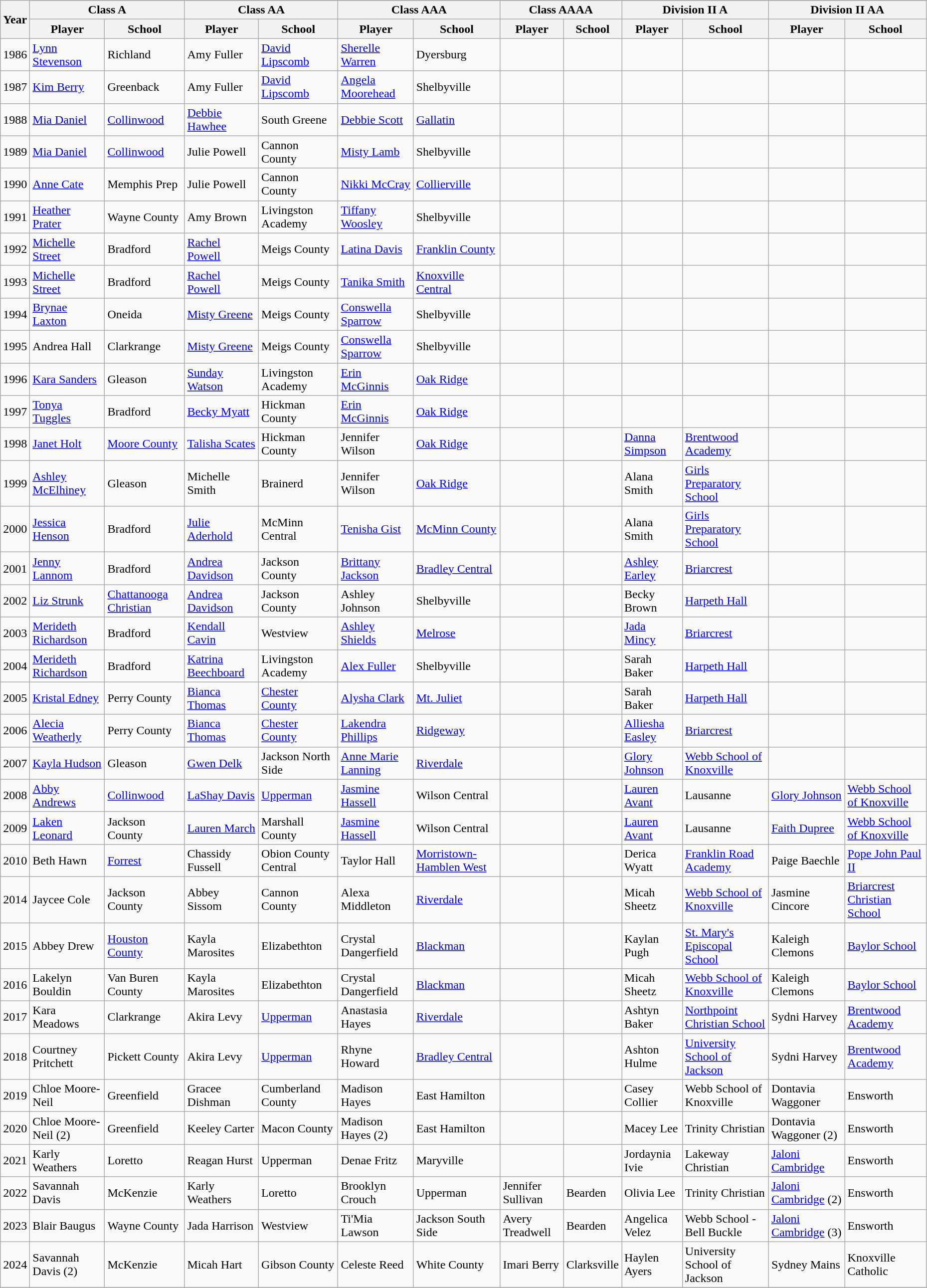<table class="wikitable" style="width:98%;">
<tr>
<th rowspan=3>Year</th>
</tr>
<tr>
<th colspan=2>Class A</th>
<th colspan=2>Class AA</th>
<th colspan=2>Class AAA</th>
<th colspan=2>Class AAAA</th>
<th colspan=2>Division II A</th>
<th colspan=2>Division II AA</th>
</tr>
<tr>
<th>Player</th>
<th>School</th>
<th>Player</th>
<th>School</th>
<th>Player</th>
<th>School</th>
<th>Player</th>
<th>School</th>
<th>Player</th>
<th>School</th>
<th>Player</th>
<th>School</th>
</tr>
<tr>
<td>1986</td>
<td><a href='#'>Lynn Stevenson</a></td>
<td>Richland</td>
<td>Amy Fuller</td>
<td><a href='#'>David Lipscomb</a></td>
<td><a href='#'>Sherelle Warren</a></td>
<td>Dyersburg</td>
<td></td>
<td></td>
<td></td>
<td></td>
<td></td>
<td></td>
</tr>
<tr>
<td>1987</td>
<td><a href='#'>Kim Berry</a></td>
<td>Greenback</td>
<td>Amy Fuller</td>
<td><a href='#'>David Lipscomb</a></td>
<td><a href='#'>Angela Moorehead</a></td>
<td>Shelbyville</td>
<td></td>
<td></td>
<td></td>
<td></td>
<td></td>
<td></td>
</tr>
<tr>
<td>1988</td>
<td><a href='#'>Mia Daniel</a></td>
<td><a href='#'>Collinwood</a></td>
<td><a href='#'>Debbie Hawhee</a></td>
<td>South Greene</td>
<td><a href='#'>Debbie Scott</a></td>
<td><a href='#'>Gallatin</a></td>
<td></td>
<td></td>
<td></td>
<td></td>
<td></td>
<td></td>
</tr>
<tr>
<td>1989</td>
<td><a href='#'>Mia Daniel</a></td>
<td><a href='#'>Collinwood</a></td>
<td>Julie Powell</td>
<td>Cannon County</td>
<td><a href='#'>Misty Lamb</a></td>
<td>Shelbyville</td>
<td></td>
<td></td>
<td></td>
<td></td>
<td></td>
<td></td>
</tr>
<tr>
<td>1990</td>
<td><a href='#'>Anne Cate</a></td>
<td>Memphis Prep</td>
<td>Julie Powell</td>
<td>Cannon County</td>
<td><a href='#'>Nikki McCray</a></td>
<td><a href='#'>Collierville</a></td>
<td></td>
<td></td>
<td></td>
<td></td>
<td></td>
<td></td>
</tr>
<tr>
<td>1991</td>
<td><a href='#'>Heather Prater</a></td>
<td>Wayne County</td>
<td>Amy Brown</td>
<td>Livingston Academy</td>
<td><a href='#'>Tiffany Woosley</a></td>
<td>Shelbyville</td>
<td></td>
<td></td>
<td></td>
<td></td>
<td></td>
<td></td>
</tr>
<tr>
<td>1992</td>
<td><a href='#'>Michelle Street</a></td>
<td>Bradford</td>
<td><a href='#'>Rachel Powell</a></td>
<td>Meigs County</td>
<td><a href='#'>Latina Davis</a></td>
<td><a href='#'>Franklin County</a></td>
<td></td>
<td></td>
<td></td>
<td></td>
<td></td>
<td></td>
</tr>
<tr>
<td>1993</td>
<td><a href='#'>Michelle Street</a></td>
<td>Bradford</td>
<td><a href='#'>Rachel Powell</a></td>
<td>Meigs County</td>
<td><a href='#'>Tanika Smith</a></td>
<td><a href='#'>Knoxville Central</a></td>
<td></td>
<td></td>
<td></td>
<td></td>
<td></td>
<td></td>
</tr>
<tr>
<td>1994</td>
<td><a href='#'>Brynae Laxton</a></td>
<td>Oneida</td>
<td><a href='#'>Misty Greene</a></td>
<td>Meigs County</td>
<td><a href='#'>Conswella Sparrow</a></td>
<td>Shelbyville</td>
<td></td>
<td></td>
<td></td>
<td></td>
<td></td>
<td></td>
</tr>
<tr>
<td>1995</td>
<td>Andrea Hall</td>
<td>Clarkrange</td>
<td><a href='#'>Misty Greene</a></td>
<td>Meigs County</td>
<td><a href='#'>Conswella Sparrow</a></td>
<td>Shelbyville</td>
<td></td>
<td></td>
<td></td>
<td></td>
<td></td>
<td></td>
</tr>
<tr>
<td>1996</td>
<td><a href='#'>Kara Sanders</a></td>
<td>Gleason</td>
<td><a href='#'>Sunday Watson</a></td>
<td>Livingston Academy</td>
<td><a href='#'>Erin McGinnis</a></td>
<td><a href='#'>Oak Ridge</a></td>
<td></td>
<td></td>
<td></td>
<td></td>
<td></td>
<td></td>
</tr>
<tr>
<td>1997</td>
<td><a href='#'>Tonya Tuggles</a></td>
<td>Bradford</td>
<td><a href='#'>Becky Myatt</a></td>
<td>Hickman County</td>
<td><a href='#'>Erin McGinnis</a></td>
<td><a href='#'>Oak Ridge</a></td>
<td></td>
<td></td>
<td></td>
<td></td>
<td></td>
<td></td>
</tr>
<tr>
<td>1998</td>
<td><a href='#'>Janet Holt</a></td>
<td><a href='#'>Moore County</a></td>
<td><a href='#'>Talisha Scates</a></td>
<td>Hickman County</td>
<td>Jennifer Wilson</td>
<td><a href='#'>Oak Ridge</a></td>
<td></td>
<td></td>
<td><a href='#'>Danna Simpson</a></td>
<td><a href='#'>Brentwood Academy</a></td>
<td></td>
<td></td>
</tr>
<tr>
<td>1999</td>
<td><a href='#'>Ashley McElhiney</a></td>
<td>Gleason</td>
<td>Michelle Smith</td>
<td>Brainerd</td>
<td>Jennifer Wilson</td>
<td><a href='#'>Oak Ridge</a></td>
<td></td>
<td></td>
<td>Alana Smith</td>
<td><a href='#'>Girls Preparatory School</a></td>
<td></td>
<td></td>
</tr>
<tr>
<td>2000</td>
<td><a href='#'>Jessica Henson</a></td>
<td>Bradford</td>
<td><a href='#'>Julie Aderhold</a></td>
<td>McMinn Central</td>
<td><a href='#'>Tenisha Gist</a></td>
<td><a href='#'>McMinn County</a></td>
<td></td>
<td></td>
<td>Alana Smith</td>
<td><a href='#'>Girls Preparatory School</a></td>
<td></td>
<td></td>
</tr>
<tr>
<td>2001</td>
<td><a href='#'>Jenny Lannom</a></td>
<td>Bradford</td>
<td><a href='#'>Andrea Davidson</a></td>
<td>Jackson County</td>
<td><a href='#'>Brittany Jackson</a></td>
<td><a href='#'>Bradley Central</a></td>
<td></td>
<td></td>
<td><a href='#'>Ashley Earley</a></td>
<td><a href='#'>Briarcrest</a></td>
<td></td>
<td></td>
</tr>
<tr>
<td>2002</td>
<td><a href='#'>Liz Strunk</a></td>
<td><a href='#'>Chattanooga Christian</a></td>
<td><a href='#'>Andrea Davidson</a></td>
<td>Jackson County</td>
<td>Ashley Johnson</td>
<td>Shelbyville</td>
<td></td>
<td></td>
<td>Becky Brown</td>
<td><a href='#'>Harpeth Hall</a></td>
<td></td>
<td></td>
</tr>
<tr>
<td>2003</td>
<td><a href='#'>Merideth Richardson</a></td>
<td>Bradford</td>
<td><a href='#'>Kendall Cavin</a></td>
<td>Westview</td>
<td><a href='#'>Ashley Shields</a></td>
<td><a href='#'>Melrose</a></td>
<td></td>
<td></td>
<td><a href='#'>Jada Mincy</a></td>
<td><a href='#'>Briarcrest</a></td>
<td></td>
<td></td>
</tr>
<tr>
<td>2004</td>
<td><a href='#'>Merideth Richardson</a></td>
<td>Bradford</td>
<td><a href='#'>Katrina Beechboard</a></td>
<td>Livingston Academy</td>
<td><a href='#'>Alex Fuller</a></td>
<td>Shelbyville</td>
<td></td>
<td></td>
<td>Sarah Baker</td>
<td><a href='#'>Harpeth Hall</a></td>
<td></td>
<td></td>
</tr>
<tr>
<td>2005</td>
<td><a href='#'>Kristal Edney</a></td>
<td>Perry County</td>
<td><a href='#'>Bianca Thomas</a></td>
<td><a href='#'>Chester County</a></td>
<td><a href='#'>Alysha Clark</a></td>
<td><a href='#'>Mt. Juliet</a></td>
<td></td>
<td></td>
<td>Sarah Baker</td>
<td><a href='#'>Harpeth Hall</a></td>
<td></td>
<td></td>
</tr>
<tr>
<td>2006</td>
<td><a href='#'>Alecia Weatherly</a></td>
<td>Perry County</td>
<td><a href='#'>Bianca Thomas</a></td>
<td><a href='#'>Chester County</a></td>
<td><a href='#'>Lakendra Phillips</a></td>
<td><a href='#'>Ridgeway</a></td>
<td></td>
<td></td>
<td><a href='#'>Alliesha Easley</a></td>
<td><a href='#'>Briarcrest</a></td>
<td></td>
<td></td>
</tr>
<tr>
<td>2007</td>
<td><a href='#'>Kayla Hudson</a></td>
<td>Gleason</td>
<td><a href='#'>Gwen Delk</a></td>
<td>Jackson North Side</td>
<td><a href='#'>Anne Marie Lanning</a></td>
<td><a href='#'>Riverdale</a></td>
<td></td>
<td></td>
<td><a href='#'>Glory Johnson</a></td>
<td><a href='#'>Webb School of Knoxville</a></td>
<td></td>
<td></td>
</tr>
<tr>
<td>2008</td>
<td><a href='#'>Abby Andrews</a></td>
<td><a href='#'>Collinwood</a></td>
<td><a href='#'>LaShay Davis</a></td>
<td><a href='#'>Upperman</a></td>
<td><a href='#'>Jasmine Hassell</a></td>
<td>Wilson Central</td>
<td></td>
<td></td>
<td><a href='#'>Lauren Avant</a></td>
<td>Lausanne</td>
<td><a href='#'>Glory Johnson</a></td>
<td><a href='#'>Webb School of Knoxville</a></td>
</tr>
<tr>
<td>2009</td>
<td><a href='#'>Laken Leonard</a></td>
<td>Jackson County</td>
<td><a href='#'>Lauren March</a></td>
<td>Marshall County</td>
<td><a href='#'>Jasmine Hassell</a></td>
<td>Wilson Central</td>
<td></td>
<td></td>
<td><a href='#'>Lauren Avant</a></td>
<td>Lausanne</td>
<td><a href='#'>Faith Dupree</a></td>
<td><a href='#'>Webb School of Knoxville</a></td>
</tr>
<tr>
<td>2010</td>
<td>Beth Hawn</td>
<td><a href='#'>Forrest</a></td>
<td>Chassidy Fussell</td>
<td>Obion County Central</td>
<td>Taylor Hall</td>
<td><a href='#'>Morristown-Hamblen West</a></td>
<td></td>
<td></td>
<td>Derica Wyatt</td>
<td><a href='#'>Franklin Road Academy</a></td>
<td>Paige Baechle</td>
<td><a href='#'>Pope John Paul II</a></td>
</tr>
<tr>
<td>2014</td>
<td>Jaycee Cole</td>
<td>Jackson County</td>
<td>Abbey Sissom</td>
<td>Cannon County</td>
<td>Alexa Middleton</td>
<td><a href='#'>Riverdale</a></td>
<td></td>
<td></td>
<td>Micah Sheetz</td>
<td><a href='#'>Webb School of Knoxville</a></td>
<td>Jasmine Cincore</td>
<td><a href='#'>Briarcrest Christian School</a></td>
</tr>
<tr>
<td>2015</td>
<td>Abbey Drew</td>
<td><a href='#'>Houston County</a></td>
<td>Kayla Marosites</td>
<td>Elizabethton</td>
<td>Crystal Dangerfield</td>
<td><a href='#'>Blackman</a></td>
<td></td>
<td></td>
<td>Kaylan Pugh</td>
<td><a href='#'>St. Mary's Episcopal School</a></td>
<td>Kaleigh Clemons</td>
<td><a href='#'>Baylor School</a></td>
</tr>
<tr>
<td>2016</td>
<td>Lakelyn Bouldin</td>
<td>Van Buren County</td>
<td>Kayla Marosites</td>
<td>Elizabethton</td>
<td>Crystal Dangerfield</td>
<td><a href='#'>Blackman</a></td>
<td></td>
<td></td>
<td>Micah Sheetz</td>
<td><a href='#'>Webb School of Knoxville</a></td>
<td>Kaleigh Clemons</td>
<td><a href='#'>Baylor School</a></td>
</tr>
<tr>
<td>2017</td>
<td>Kara Meadows</td>
<td>Clarkrange</td>
<td>Akira Levy</td>
<td><a href='#'>Upperman</a></td>
<td>Anastasia Hayes</td>
<td><a href='#'>Riverdale</a></td>
<td></td>
<td></td>
<td>Ashtyn Baker</td>
<td><a href='#'>Northpoint Christian School</a></td>
<td>Sydni Harvey</td>
<td><a href='#'>Brentwood Academy</a></td>
</tr>
<tr>
<td>2018</td>
<td>Courtney Pritchett</td>
<td>Pickett County</td>
<td>Akira Levy</td>
<td><a href='#'>Upperman</a></td>
<td>Rhyne Howard</td>
<td><a href='#'>Bradley Central</a></td>
<td></td>
<td></td>
<td>Ashton Hulme</td>
<td><a href='#'>University School of Jackson</a></td>
<td>Sydni Harvey</td>
<td><a href='#'>Brentwood Academy</a></td>
</tr>
<tr>
<td>2019</td>
<td>Chloe Moore-Neil</td>
<td>Greenfield</td>
<td>Gracee Dishman</td>
<td>Cumberland County</td>
<td>Madison Hayes</td>
<td>East Hamilton</td>
<td></td>
<td></td>
<td>Casey Collier</td>
<td>Webb School of Knoxville</td>
<td>Dontavia Waggoner</td>
<td>Ensworth</td>
</tr>
<tr>
<td>2020</td>
<td>Chloe Moore-Neil (2)</td>
<td>Greenfield</td>
<td>Keeley Carter</td>
<td>Macon County</td>
<td>Madison Hayes (2)</td>
<td>East Hamilton</td>
<td></td>
<td></td>
<td>Macey Lee</td>
<td>Trinity Christian</td>
<td>Dontavia Waggoner (2)</td>
<td>Ensworth</td>
</tr>
<tr>
<td>2021</td>
<td>Karly Weathers</td>
<td>Loretto</td>
<td>Reagan Hurst</td>
<td>Upperman</td>
<td>Denae Fritz</td>
<td>Maryville</td>
<td></td>
<td></td>
<td>Jordaynia Ivie</td>
<td>Lakeway Christian</td>
<td><a href='#'>Jaloni Cambridge</a></td>
<td>Ensworth</td>
</tr>
<tr>
<td>2022</td>
<td>Savannah Davis</td>
<td>McKenzie</td>
<td>Karly Weathers</td>
<td>Loretto</td>
<td>Brooklyn Crouch</td>
<td>Upperman</td>
<td>Jennifer Sullivan</td>
<td>Bearden</td>
<td>Olivia Lee</td>
<td>Trinity Christian</td>
<td><a href='#'>Jaloni Cambridge</a> (2)</td>
<td>Ensworth</td>
</tr>
<tr>
<td>2023</td>
<td>Blair Baugus</td>
<td>Wayne County</td>
<td>Jada Harrison</td>
<td>Westview</td>
<td>Ti'Mia Lawson</td>
<td>Jackson South Side</td>
<td>Avery Treadwell</td>
<td>Bearden</td>
<td>Angelica Velez</td>
<td>Webb School - Bell Buckle</td>
<td><a href='#'>Jaloni Cambridge</a> (3)</td>
<td>Ensworth</td>
</tr>
<tr>
<td>2024</td>
<td>Savannah Davis (2)</td>
<td>McKenzie</td>
<td>Micah Hart</td>
<td>Gibson County</td>
<td>Celeste Reed</td>
<td>White County</td>
<td>Imari Berry</td>
<td>Clarksville</td>
<td>Haylen Ayers</td>
<td>University School of Jackson</td>
<td>Sydney Mains</td>
<td>Knoxville Catholic</td>
</tr>
<tr>
</tr>
</table>
